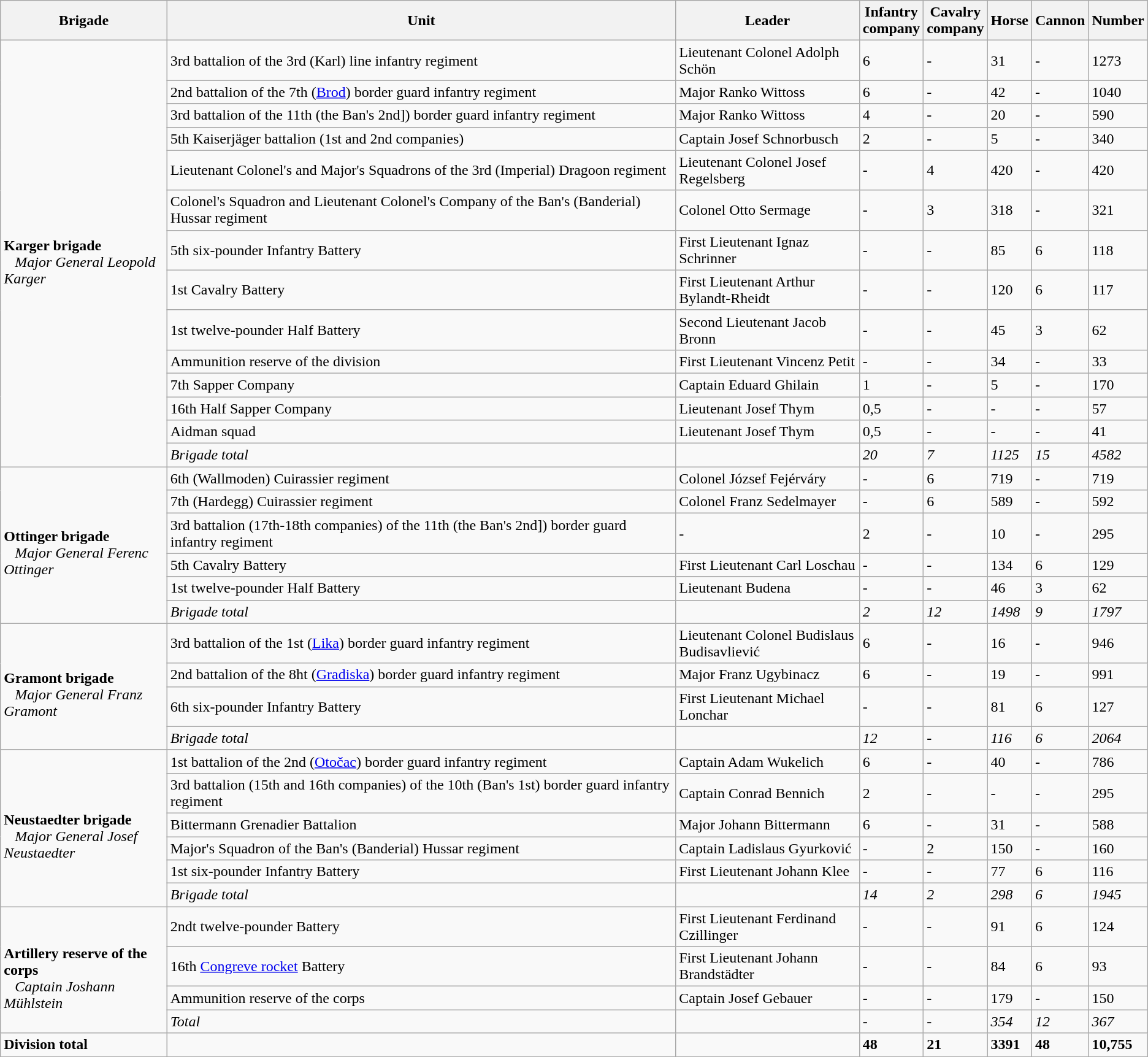<table class="wikitable">
<tr>
<th width=18%>Brigade</th>
<th width=62%>Unit</th>
<th width=30%>Leader</th>
<th width=>Infantry company</th>
<th width=>Cavalry company</th>
<th width=>Horse</th>
<th width=>Cannon</th>
<th width=>Number</th>
</tr>
<tr>
<td rowspan=14><br><strong>Karger brigade</strong>
<br>  
<em>Major General Leopold Karger</em></td>
<td>3rd battalion of the 3rd (Karl) line infantry regiment</td>
<td>Lieutenant Colonel Adolph Schön</td>
<td>6</td>
<td>-</td>
<td>31</td>
<td>-</td>
<td>1273</td>
</tr>
<tr>
<td>2nd battalion of the 7th (<a href='#'>Brod</a>) border guard infantry regiment</td>
<td>Major Ranko Wittoss</td>
<td>6</td>
<td>-</td>
<td>42</td>
<td>-</td>
<td>1040</td>
</tr>
<tr>
<td>3rd battalion of the 11th (the Ban's 2nd]) border guard infantry regiment</td>
<td>Major Ranko Wittoss</td>
<td>4</td>
<td>-</td>
<td>20</td>
<td>-</td>
<td>590</td>
</tr>
<tr>
<td>5th Kaiserjäger battalion (1st and 2nd companies)</td>
<td>Captain Josef Schnorbusch</td>
<td>2</td>
<td>-</td>
<td>5</td>
<td>-</td>
<td>340</td>
</tr>
<tr>
<td>Lieutenant Colonel's and Major's Squadrons of the 3rd (Imperial) Dragoon regiment</td>
<td>Lieutenant Colonel Josef Regelsberg</td>
<td>-</td>
<td>4</td>
<td>420</td>
<td>-</td>
<td>420</td>
</tr>
<tr>
<td>Colonel's Squadron and Lieutenant Colonel's Company of the Ban's (Banderial) Hussar regiment</td>
<td>Colonel Otto Sermage</td>
<td>-</td>
<td>3</td>
<td>318</td>
<td>-</td>
<td>321</td>
</tr>
<tr>
<td>5th six-pounder Infantry Battery</td>
<td>First Lieutenant Ignaz Schrinner</td>
<td>-</td>
<td>-</td>
<td>85</td>
<td>6</td>
<td>118</td>
</tr>
<tr>
<td>1st Cavalry Battery</td>
<td>First Lieutenant Arthur Bylandt-Rheidt</td>
<td>-</td>
<td>-</td>
<td>120</td>
<td>6</td>
<td>117</td>
</tr>
<tr>
<td>1st twelve-pounder Half Battery</td>
<td>Second Lieutenant Jacob Bronn</td>
<td>-</td>
<td>-</td>
<td>45</td>
<td>3</td>
<td>62</td>
</tr>
<tr>
<td>Ammunition reserve of the division</td>
<td>First Lieutenant Vincenz Petit</td>
<td>-</td>
<td>-</td>
<td>34</td>
<td>-</td>
<td>33</td>
</tr>
<tr>
<td>7th Sapper Company</td>
<td>Captain Eduard Ghilain</td>
<td>1</td>
<td>-</td>
<td>5</td>
<td>-</td>
<td>170</td>
</tr>
<tr>
<td>16th Half Sapper Company</td>
<td>Lieutenant Josef Thym</td>
<td>0,5</td>
<td>-</td>
<td>-</td>
<td>-</td>
<td>57</td>
</tr>
<tr>
<td>Aidman squad</td>
<td>Lieutenant Josef Thym</td>
<td>0,5</td>
<td>-</td>
<td>-</td>
<td>-</td>
<td>41</td>
</tr>
<tr>
<td><em>Brigade total</em></td>
<td></td>
<td><em>20</em></td>
<td><em>7</em></td>
<td><em>1125</em></td>
<td><em>15</em></td>
<td><em>4582</em></td>
</tr>
<tr>
<td rowspan=6><br><strong>Ottinger brigade</strong>
<br>  
<em>Major General Ferenc Ottinger</em></td>
<td>6th (Wallmoden) Cuirassier regiment</td>
<td>Colonel József Fejérváry</td>
<td>-</td>
<td>6</td>
<td>719</td>
<td>-</td>
<td>719</td>
</tr>
<tr>
<td>7th (Hardegg) Cuirassier regiment</td>
<td>Colonel Franz Sedelmayer</td>
<td>-</td>
<td>6</td>
<td>589</td>
<td>-</td>
<td>592</td>
</tr>
<tr>
<td>3rd battalion (17th-18th companies) of the 11th (the Ban's 2nd]) border guard infantry regiment</td>
<td>-</td>
<td>2</td>
<td>-</td>
<td>10</td>
<td>-</td>
<td>295</td>
</tr>
<tr>
<td>5th Cavalry Battery</td>
<td>First Lieutenant Carl Loschau</td>
<td>-</td>
<td>-</td>
<td>134</td>
<td>6</td>
<td>129</td>
</tr>
<tr>
<td>1st twelve-pounder Half Battery</td>
<td>Lieutenant Budena</td>
<td>-</td>
<td>-</td>
<td>46</td>
<td>3</td>
<td>62</td>
</tr>
<tr>
<td><em>Brigade total</em></td>
<td></td>
<td><em>2</em></td>
<td><em>12</em></td>
<td><em>1498</em></td>
<td><em>9</em></td>
<td><em>1797</em></td>
</tr>
<tr>
<td rowspan=4><br><strong>Gramont brigade</strong>
<br>  
<em>Major General Franz Gramont</em></td>
<td>3rd battalion of the 1st (<a href='#'>Lika</a>) border guard infantry regiment</td>
<td>Lieutenant Colonel Budislaus Budisavliević</td>
<td>6</td>
<td>-</td>
<td>16</td>
<td>-</td>
<td>946</td>
</tr>
<tr>
<td>2nd battalion of the 8ht (<a href='#'>Gradiska</a>) border guard infantry regiment</td>
<td>Major Franz Ugybinacz</td>
<td>6</td>
<td>-</td>
<td>19</td>
<td>-</td>
<td>991</td>
</tr>
<tr>
<td>6th six-pounder Infantry Battery</td>
<td>First Lieutenant Michael Lonchar</td>
<td>-</td>
<td>-</td>
<td>81</td>
<td>6</td>
<td>127</td>
</tr>
<tr>
<td><em>Brigade total</em></td>
<td></td>
<td><em>12</em></td>
<td>-</td>
<td><em>116</em></td>
<td><em>6</em></td>
<td><em>2064</em></td>
</tr>
<tr>
<td rowspan=6><br><strong>Neustaedter brigade</strong>
<br>  
<em>Major General Josef Neustaedter</em></td>
<td>1st battalion of the 2nd (<a href='#'>Otočac</a>) border guard infantry regiment</td>
<td>Captain Adam Wukelich</td>
<td>6</td>
<td>-</td>
<td>40</td>
<td>-</td>
<td>786</td>
</tr>
<tr>
<td>3rd battalion (15th and 16th companies) of the 10th (Ban's 1st) border guard infantry regiment</td>
<td>Captain Conrad Bennich</td>
<td>2</td>
<td>-</td>
<td>-</td>
<td>-</td>
<td>295</td>
</tr>
<tr>
<td>Bittermann Grenadier Battalion</td>
<td>Major Johann Bittermann</td>
<td>6</td>
<td>-</td>
<td>31</td>
<td>-</td>
<td>588</td>
</tr>
<tr>
<td>Major's Squadron of the Ban's (Banderial) Hussar regiment</td>
<td>Captain Ladislaus Gyurković</td>
<td>-</td>
<td>2</td>
<td>150</td>
<td>-</td>
<td>160</td>
</tr>
<tr>
<td>1st six-pounder Infantry Battery</td>
<td>First Lieutenant Johann Klee</td>
<td>-</td>
<td>-</td>
<td>77</td>
<td>6</td>
<td>116</td>
</tr>
<tr>
<td><em>Brigade total</em></td>
<td></td>
<td><em>14</em></td>
<td><em>2</em></td>
<td><em>298</em></td>
<td><em>6</em></td>
<td><em>1945</em></td>
</tr>
<tr>
<td rowspan=4><br><strong>Artillery reserve of the corps</strong>
<br>  
<em>Captain Joshann Mühlstein</em></td>
<td>2ndt twelve-pounder Battery</td>
<td>First Lieutenant Ferdinand Czillinger</td>
<td>-</td>
<td>-</td>
<td>91</td>
<td>6</td>
<td>124</td>
</tr>
<tr>
<td>16th <a href='#'>Congreve rocket</a> Battery</td>
<td>First Lieutenant Johann Brandstädter</td>
<td>-</td>
<td>-</td>
<td>84</td>
<td>6</td>
<td>93</td>
</tr>
<tr>
<td>Ammunition reserve of the corps</td>
<td>Captain Josef Gebauer</td>
<td>-</td>
<td>-</td>
<td>179</td>
<td>-</td>
<td>150</td>
</tr>
<tr>
<td><em>Total</em></td>
<td></td>
<td>-</td>
<td>-</td>
<td><em>354</em></td>
<td><em>12</em></td>
<td><em>367</em></td>
</tr>
<tr>
<td><strong>Division total</strong></td>
<td></td>
<td></td>
<td><strong>48</strong></td>
<td><strong>21</strong></td>
<td><strong>3391</strong></td>
<td><strong>48</strong></td>
<td><strong>10,755</strong></td>
</tr>
</table>
